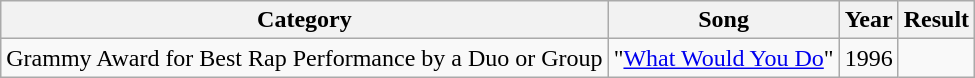<table class="wikitable">
<tr style="font-size:100%;">
<th>Category</th>
<th>Song</th>
<th>Year</th>
<th>Result</th>
</tr>
<tr ALIGN=CENTER>
<td>Grammy Award for Best Rap Performance by a Duo or Group</td>
<td>"<a href='#'>What Would You Do</a>"</td>
<td>1996</td>
<td></td>
</tr>
</table>
